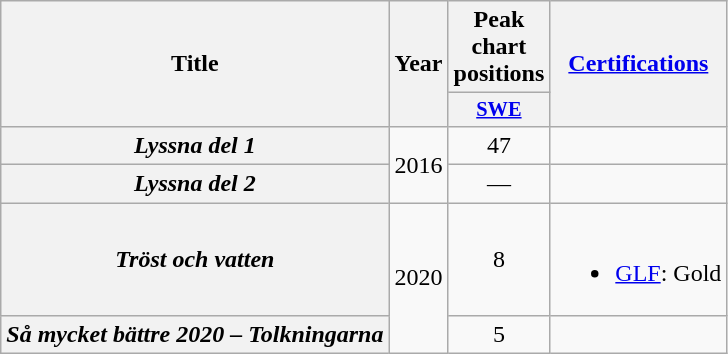<table class="wikitable plainrowheaders" style="text-align:center;">
<tr>
<th scope="col" rowspan="2">Title</th>
<th scope="col" rowspan="2">Year</th>
<th scope="col" colspan="1">Peak chart positions</th>
<th scope="col" rowspan="2"><a href='#'>Certifications</a></th>
</tr>
<tr>
<th scope="col" style="width:3em;font-size:85%;"><a href='#'>SWE</a><br></th>
</tr>
<tr>
<th scope="row"><em>Lyssna del 1</em></th>
<td rowspan="2">2016</td>
<td>47</td>
<td></td>
</tr>
<tr>
<th scope="row"><em>Lyssna del 2</em></th>
<td>—</td>
<td></td>
</tr>
<tr>
<th scope="row"><em>Tröst och vatten</em></th>
<td rowspan="2">2020</td>
<td>8</td>
<td><br><ul><li><a href='#'>GLF</a>: Gold</li></ul></td>
</tr>
<tr>
<th scope="row"><em>Så mycket bättre 2020 – Tolkningarna</em></th>
<td>5</td>
<td></td>
</tr>
</table>
